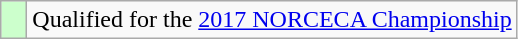<table class="wikitable" style="text-align:left">
<tr>
<td width=10px bgcolor=#ccffcc></td>
<td>Qualified for the <a href='#'>2017 NORCECA Championship</a></td>
</tr>
</table>
